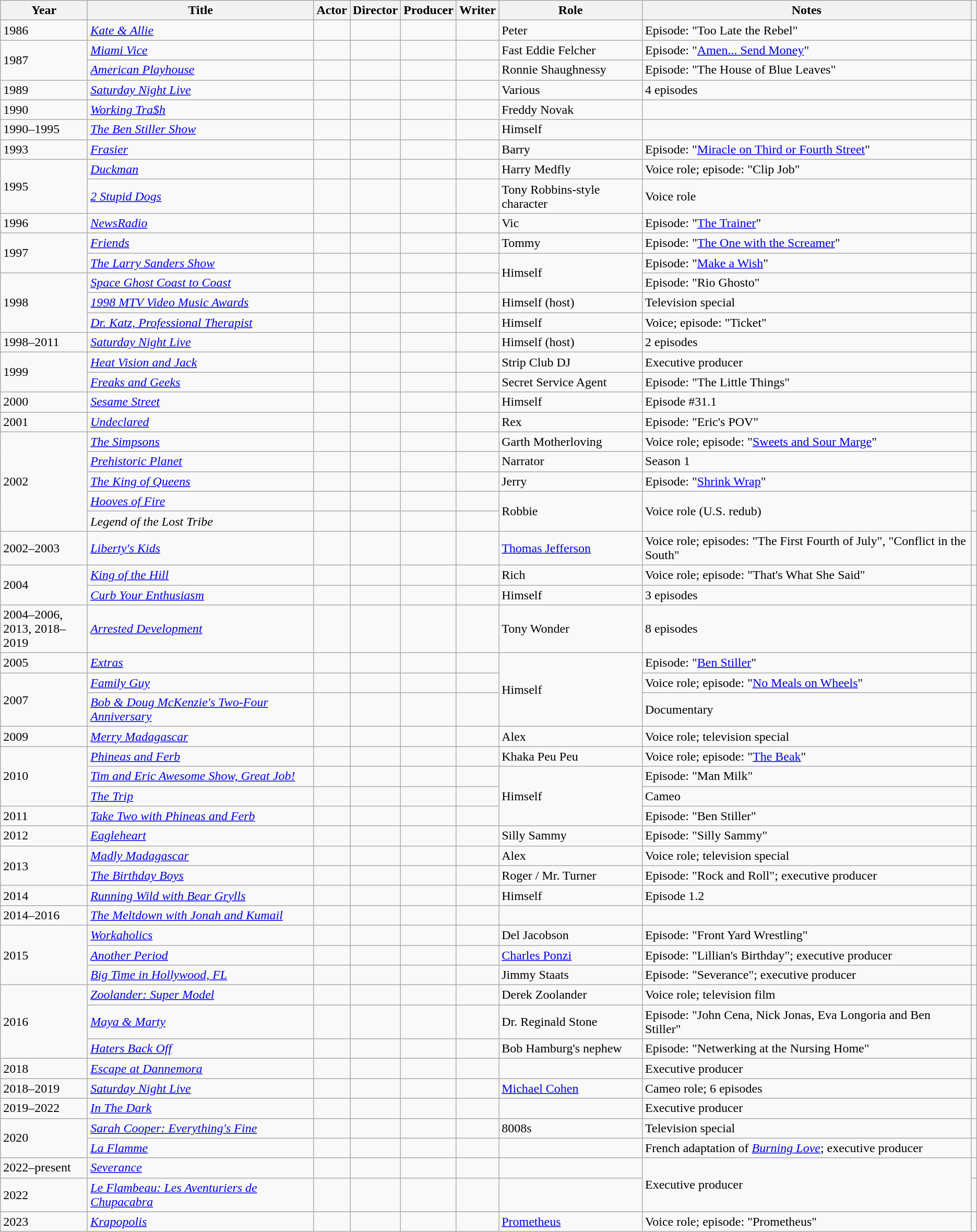<table class="wikitable sortable plainrowheaders">
<tr>
<th>Year</th>
<th>Title</th>
<th>Actor</th>
<th>Director</th>
<th>Producer</th>
<th>Writer</th>
<th>Role</th>
<th>Notes</th>
<th></th>
</tr>
<tr>
<td>1986</td>
<td><em><a href='#'>Kate & Allie</a></em></td>
<td></td>
<td></td>
<td></td>
<td></td>
<td>Peter</td>
<td>Episode: "Too Late the Rebel"</td>
<td></td>
</tr>
<tr>
<td rowspan="2">1987</td>
<td><em><a href='#'>Miami Vice</a></em></td>
<td></td>
<td></td>
<td></td>
<td></td>
<td>Fast Eddie Felcher</td>
<td>Episode: "<a href='#'>Amen... Send Money</a>"</td>
<td></td>
</tr>
<tr>
<td><em><a href='#'>American Playhouse</a></em></td>
<td></td>
<td></td>
<td></td>
<td></td>
<td>Ronnie Shaughnessy</td>
<td>Episode: "The House of Blue Leaves"</td>
<td></td>
</tr>
<tr>
<td>1989</td>
<td><em><a href='#'>Saturday Night Live</a></em></td>
<td></td>
<td></td>
<td></td>
<td></td>
<td>Various</td>
<td>4 episodes</td>
<td></td>
</tr>
<tr>
<td>1990</td>
<td><em><a href='#'>Working Tra$h</a></em></td>
<td></td>
<td></td>
<td></td>
<td></td>
<td>Freddy Novak</td>
<td></td>
<td></td>
</tr>
<tr>
<td>1990–1995</td>
<td><em><a href='#'>The Ben Stiller Show</a></em></td>
<td></td>
<td></td>
<td></td>
<td></td>
<td>Himself</td>
<td></td>
<td></td>
</tr>
<tr>
<td>1993</td>
<td><em><a href='#'>Frasier</a></em></td>
<td></td>
<td></td>
<td></td>
<td></td>
<td>Barry</td>
<td>Episode: "<a href='#'>Miracle on Third or Fourth Street</a>"</td>
<td></td>
</tr>
<tr>
<td rowspan="2">1995</td>
<td><em><a href='#'>Duckman</a></em></td>
<td></td>
<td></td>
<td></td>
<td></td>
<td>Harry Medfly</td>
<td>Voice role; episode: "Clip Job"</td>
<td></td>
</tr>
<tr>
<td><em><a href='#'>2 Stupid Dogs</a></em></td>
<td></td>
<td></td>
<td></td>
<td></td>
<td>Tony Robbins-style character</td>
<td>Voice role</td>
<td></td>
</tr>
<tr>
<td>1996</td>
<td><em><a href='#'>NewsRadio</a></em></td>
<td></td>
<td></td>
<td></td>
<td></td>
<td>Vic</td>
<td>Episode: "<a href='#'>The Trainer</a>"</td>
<td></td>
</tr>
<tr>
<td rowspan="2">1997</td>
<td><em><a href='#'>Friends</a></em></td>
<td></td>
<td></td>
<td></td>
<td></td>
<td>Tommy</td>
<td>Episode: "<a href='#'>The One with the Screamer</a>"</td>
<td></td>
</tr>
<tr>
<td><em><a href='#'>The Larry Sanders Show</a></em></td>
<td></td>
<td></td>
<td></td>
<td></td>
<td rowspan="2">Himself</td>
<td>Episode: "<a href='#'>Make a Wish</a>"</td>
<td></td>
</tr>
<tr>
<td rowspan="3">1998</td>
<td><em><a href='#'>Space Ghost Coast to Coast</a></em></td>
<td></td>
<td></td>
<td></td>
<td></td>
<td>Episode: "Rio Ghosto"</td>
<td></td>
</tr>
<tr>
<td><em><a href='#'>1998 MTV Video Music Awards</a></em></td>
<td></td>
<td></td>
<td></td>
<td></td>
<td>Himself (host)</td>
<td>Television special</td>
<td></td>
</tr>
<tr>
<td><em><a href='#'>Dr. Katz, Professional Therapist</a></em></td>
<td></td>
<td></td>
<td></td>
<td></td>
<td>Himself</td>
<td>Voice; episode: "Ticket"</td>
<td></td>
</tr>
<tr>
<td>1998–2011</td>
<td><em><a href='#'>Saturday Night Live</a></em></td>
<td></td>
<td></td>
<td></td>
<td></td>
<td>Himself (host)</td>
<td>2 episodes</td>
<td></td>
</tr>
<tr>
<td rowspan="2">1999</td>
<td><em><a href='#'>Heat Vision and Jack</a></em></td>
<td></td>
<td></td>
<td></td>
<td></td>
<td>Strip Club DJ</td>
<td>Executive producer</td>
<td></td>
</tr>
<tr>
<td><em><a href='#'>Freaks and Geeks</a></em></td>
<td></td>
<td></td>
<td></td>
<td></td>
<td>Secret Service Agent</td>
<td>Episode: "The Little Things"</td>
<td></td>
</tr>
<tr>
<td>2000</td>
<td><em><a href='#'>Sesame Street</a></em></td>
<td></td>
<td></td>
<td></td>
<td></td>
<td>Himself</td>
<td>Episode #31.1</td>
<td></td>
</tr>
<tr>
<td>2001</td>
<td><em><a href='#'>Undeclared</a></em></td>
<td></td>
<td></td>
<td></td>
<td></td>
<td>Rex</td>
<td>Episode: "Eric's POV"</td>
<td></td>
</tr>
<tr>
<td rowspan="5">2002</td>
<td><em><a href='#'>The Simpsons</a></em></td>
<td></td>
<td></td>
<td></td>
<td></td>
<td>Garth Motherloving</td>
<td>Voice role; episode: "<a href='#'>Sweets and Sour Marge</a>"</td>
<td></td>
</tr>
<tr>
<td><em><a href='#'>Prehistoric Planet</a></em></td>
<td></td>
<td></td>
<td></td>
<td></td>
<td>Narrator</td>
<td>Season 1</td>
<td></td>
</tr>
<tr>
<td><em><a href='#'>The King of Queens</a></em></td>
<td></td>
<td></td>
<td></td>
<td></td>
<td>Jerry</td>
<td>Episode: "<a href='#'>Shrink Wrap</a>"</td>
<td></td>
</tr>
<tr>
<td><em><a href='#'>Hooves of Fire</a></em></td>
<td></td>
<td></td>
<td></td>
<td></td>
<td rowspan="2">Robbie</td>
<td rowspan="2">Voice role (U.S. redub)</td>
<td></td>
</tr>
<tr>
<td><em>Legend of the Lost Tribe</em></td>
<td></td>
<td></td>
<td></td>
<td></td>
<td></td>
</tr>
<tr>
<td>2002–2003</td>
<td><em><a href='#'>Liberty's Kids</a></em></td>
<td></td>
<td></td>
<td></td>
<td></td>
<td><a href='#'>Thomas Jefferson</a></td>
<td>Voice role; episodes: "The First Fourth of July", "Conflict in the South"</td>
<td></td>
</tr>
<tr>
<td rowspan="2">2004</td>
<td><em><a href='#'>King of the Hill</a></em></td>
<td></td>
<td></td>
<td></td>
<td></td>
<td>Rich</td>
<td>Voice role; episode: "That's What She Said"</td>
<td></td>
</tr>
<tr>
<td><em><a href='#'>Curb Your Enthusiasm</a></em></td>
<td></td>
<td></td>
<td></td>
<td></td>
<td>Himself</td>
<td>3 episodes</td>
<td></td>
</tr>
<tr>
<td>2004–2006,<br>2013, 2018–2019</td>
<td><em><a href='#'>Arrested Development</a></em></td>
<td></td>
<td></td>
<td></td>
<td></td>
<td>Tony Wonder</td>
<td>8 episodes</td>
<td></td>
</tr>
<tr>
<td>2005</td>
<td><em><a href='#'>Extras</a></em></td>
<td></td>
<td></td>
<td></td>
<td></td>
<td rowspan="3">Himself</td>
<td>Episode: "<a href='#'>Ben Stiller</a>"</td>
<td></td>
</tr>
<tr>
<td rowspan="2">2007</td>
<td><em><a href='#'>Family Guy</a></em></td>
<td></td>
<td></td>
<td></td>
<td></td>
<td>Voice role; episode: "<a href='#'>No Meals on Wheels</a>"</td>
<td></td>
</tr>
<tr>
<td><em><a href='#'>Bob & Doug McKenzie's Two-Four Anniversary</a></em></td>
<td></td>
<td></td>
<td></td>
<td></td>
<td>Documentary</td>
<td></td>
</tr>
<tr>
<td>2009</td>
<td><em><a href='#'>Merry Madagascar</a></em></td>
<td></td>
<td></td>
<td></td>
<td></td>
<td>Alex</td>
<td>Voice role; television special</td>
<td></td>
</tr>
<tr>
<td rowspan="3">2010</td>
<td><em><a href='#'>Phineas and Ferb</a></em></td>
<td></td>
<td></td>
<td></td>
<td></td>
<td>Khaka Peu Peu</td>
<td>Voice role; episode: "<a href='#'>The Beak</a>"</td>
<td></td>
</tr>
<tr>
<td><em><a href='#'>Tim and Eric Awesome Show, Great Job!</a></em></td>
<td></td>
<td></td>
<td></td>
<td></td>
<td rowspan="3">Himself</td>
<td>Episode: "Man Milk"</td>
<td></td>
</tr>
<tr>
<td><em><a href='#'>The Trip</a></em></td>
<td></td>
<td></td>
<td></td>
<td></td>
<td>Cameo</td>
<td></td>
</tr>
<tr>
<td>2011</td>
<td><em><a href='#'>Take Two with Phineas and Ferb</a></em></td>
<td></td>
<td></td>
<td></td>
<td></td>
<td>Episode: "Ben Stiller"</td>
<td></td>
</tr>
<tr>
<td>2012</td>
<td><em><a href='#'>Eagleheart</a></em></td>
<td></td>
<td></td>
<td></td>
<td></td>
<td>Silly Sammy</td>
<td>Episode: "Silly Sammy"</td>
<td></td>
</tr>
<tr>
<td rowspan="2">2013</td>
<td><em><a href='#'>Madly Madagascar</a></em></td>
<td></td>
<td></td>
<td></td>
<td></td>
<td>Alex</td>
<td>Voice role; television special</td>
<td></td>
</tr>
<tr>
<td><em><a href='#'>The Birthday Boys</a></em></td>
<td></td>
<td></td>
<td></td>
<td></td>
<td>Roger / Mr. Turner</td>
<td>Episode: "Rock and Roll"; executive producer</td>
<td></td>
</tr>
<tr>
<td>2014</td>
<td><em><a href='#'>Running Wild with Bear Grylls</a></em></td>
<td></td>
<td></td>
<td></td>
<td></td>
<td>Himself</td>
<td>Episode 1.2</td>
<td></td>
</tr>
<tr>
<td>2014–2016</td>
<td><em><a href='#'>The Meltdown with Jonah and Kumail</a></em></td>
<td></td>
<td></td>
<td></td>
<td></td>
<td></td>
<td></td>
<td></td>
</tr>
<tr>
<td rowspan="3">2015</td>
<td><em><a href='#'>Workaholics</a></em></td>
<td></td>
<td></td>
<td></td>
<td></td>
<td>Del Jacobson</td>
<td>Episode: "Front Yard Wrestling"</td>
<td></td>
</tr>
<tr>
<td><em><a href='#'>Another Period</a></em></td>
<td></td>
<td></td>
<td></td>
<td></td>
<td><a href='#'>Charles Ponzi</a></td>
<td>Episode: "Lillian's Birthday"; executive producer</td>
<td></td>
</tr>
<tr>
<td><em><a href='#'>Big Time in Hollywood, FL</a></em></td>
<td></td>
<td></td>
<td></td>
<td></td>
<td>Jimmy Staats</td>
<td>Episode: "Severance"; executive producer</td>
<td></td>
</tr>
<tr>
<td rowspan="3">2016</td>
<td><em><a href='#'>Zoolander: Super Model</a></em></td>
<td></td>
<td></td>
<td></td>
<td></td>
<td>Derek Zoolander</td>
<td>Voice role; television film</td>
<td></td>
</tr>
<tr>
<td><em><a href='#'>Maya & Marty</a></em></td>
<td></td>
<td></td>
<td></td>
<td></td>
<td>Dr. Reginald Stone</td>
<td>Episode: "John Cena, Nick Jonas, Eva Longoria and Ben Stiller"</td>
<td></td>
</tr>
<tr>
<td><em><a href='#'>Haters Back Off</a></em></td>
<td></td>
<td></td>
<td></td>
<td></td>
<td>Bob Hamburg's nephew</td>
<td>Episode: "Netwerking at the Nursing Home"</td>
<td></td>
</tr>
<tr>
<td>2018</td>
<td><em><a href='#'>Escape at Dannemora</a></em></td>
<td></td>
<td></td>
<td></td>
<td></td>
<td></td>
<td>Executive producer</td>
<td></td>
</tr>
<tr>
<td>2018–2019</td>
<td><em><a href='#'>Saturday Night Live</a></em></td>
<td></td>
<td></td>
<td></td>
<td></td>
<td><a href='#'>Michael Cohen</a></td>
<td>Cameo role; 6 episodes</td>
<td></td>
</tr>
<tr>
<td>2019–2022</td>
<td><em><a href='#'>In The Dark</a></em></td>
<td></td>
<td></td>
<td></td>
<td></td>
<td></td>
<td>Executive producer</td>
<td></td>
</tr>
<tr>
<td rowspan="2">2020</td>
<td><em><a href='#'>Sarah Cooper: Everything's Fine</a></em></td>
<td></td>
<td></td>
<td></td>
<td></td>
<td>8008s</td>
<td>Television special</td>
<td></td>
</tr>
<tr>
<td><em><a href='#'>La Flamme</a></em></td>
<td></td>
<td></td>
<td></td>
<td></td>
<td></td>
<td>French adaptation of <em><a href='#'>Burning Love</a></em>; executive producer</td>
<td style="text-align:center;"></td>
</tr>
<tr>
<td>2022–present</td>
<td><em><a href='#'>Severance</a></em></td>
<td></td>
<td></td>
<td></td>
<td></td>
<td></td>
<td rowspan="2">Executive producer</td>
<td style="text-align:center;"></td>
</tr>
<tr>
<td>2022</td>
<td><em><a href='#'>Le Flambeau: Les Aventuriers de Chupacabra</a></em></td>
<td></td>
<td></td>
<td></td>
<td></td>
<td></td>
<td style="text-align:center;"></td>
</tr>
<tr>
<td>2023</td>
<td><em><a href='#'>Krapopolis</a></em></td>
<td></td>
<td></td>
<td></td>
<td></td>
<td><a href='#'>Prometheus</a></td>
<td>Voice role; episode: "Prometheus"</td>
<td></td>
</tr>
</table>
